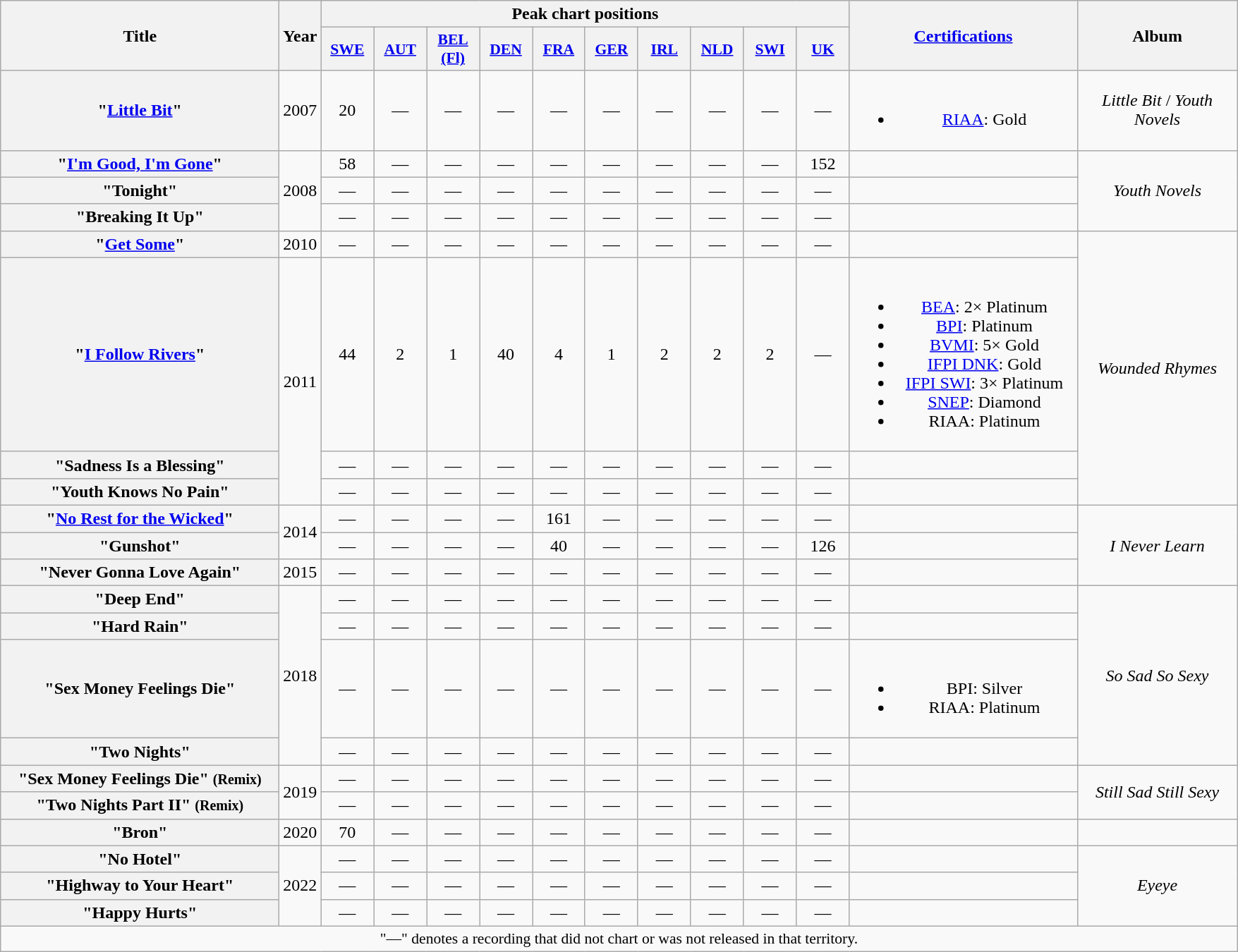<table class="wikitable plainrowheaders" style="text-align:center;" border="1">
<tr>
<th scope="col" rowspan="2" style="width:16em;">Title</th>
<th scope="col" rowspan="2" style="width:2em;">Year</th>
<th scope="col" colspan="10" style="width:0.5em;">Peak chart positions</th>
<th scope="col" rowspan="2" style="width:13em;"><a href='#'>Certifications</a></th>
<th scope="col" rowspan="2" style="width:9em;">Album</th>
</tr>
<tr>
<th scope="col" style="width:3em;font-size:90%;"><a href='#'>SWE</a><br></th>
<th scope="col" style="width:3em;font-size:90%;"><a href='#'>AUT</a><br></th>
<th scope="col" style="width:3em;font-size:90%;"><a href='#'>BEL<br>(Fl)</a><br></th>
<th scope="col" style="width:3em;font-size:90%;"><a href='#'>DEN</a><br></th>
<th scope="col" style="width:3em;font-size:90%;"><a href='#'>FRA</a><br></th>
<th scope="col" style="width:3em;font-size:90%;"><a href='#'>GER</a><br></th>
<th scope="col" style="width:3em;font-size:90%;"><a href='#'>IRL</a><br></th>
<th scope="col" style="width:3em;font-size:90%;"><a href='#'>NLD</a><br></th>
<th scope="col" style="width:3em;font-size:90%;"><a href='#'>SWI</a><br></th>
<th scope="col" style="width:3em;font-size:90%;"><a href='#'>UK</a><br></th>
</tr>
<tr>
<th scope="row">"<a href='#'>Little Bit</a>"</th>
<td>2007</td>
<td>20</td>
<td>—</td>
<td>—</td>
<td>—</td>
<td>—</td>
<td>—</td>
<td>—</td>
<td>—</td>
<td>—</td>
<td>—</td>
<td><br><ul><li><a href='#'>RIAA</a>: Gold</li></ul></td>
<td><em>Little Bit</em> / <em>Youth Novels</em></td>
</tr>
<tr>
<th scope="row">"<a href='#'>I'm Good, I'm Gone</a>"</th>
<td rowspan="3">2008</td>
<td>58</td>
<td>—</td>
<td>—</td>
<td>—</td>
<td>—</td>
<td>—</td>
<td>—</td>
<td>—</td>
<td>—</td>
<td>152</td>
<td></td>
<td rowspan="3"><em>Youth Novels</em></td>
</tr>
<tr>
<th scope="row">"Tonight"</th>
<td>—</td>
<td>—</td>
<td>—</td>
<td>—</td>
<td>—</td>
<td>—</td>
<td>—</td>
<td>—</td>
<td>—</td>
<td>—</td>
<td></td>
</tr>
<tr>
<th scope="row">"Breaking It Up"</th>
<td>—</td>
<td>—</td>
<td>—</td>
<td>—</td>
<td>—</td>
<td>—</td>
<td>—</td>
<td>—</td>
<td>—</td>
<td>—</td>
<td></td>
</tr>
<tr>
<th scope="row">"<a href='#'>Get Some</a>"</th>
<td>2010</td>
<td>—</td>
<td>—</td>
<td>—</td>
<td>—</td>
<td>—</td>
<td>—</td>
<td>—</td>
<td>—</td>
<td>—</td>
<td>—</td>
<td></td>
<td rowspan="4"><em>Wounded Rhymes</em></td>
</tr>
<tr>
<th scope="row">"<a href='#'>I Follow Rivers</a>"</th>
<td rowspan="3">2011</td>
<td>44</td>
<td>2</td>
<td>1</td>
<td>40</td>
<td>4</td>
<td>1</td>
<td>2</td>
<td>2</td>
<td>2</td>
<td>—</td>
<td><br><ul><li><a href='#'>BEA</a>: 2× Platinum</li><li><a href='#'>BPI</a>: Platinum</li><li><a href='#'>BVMI</a>: 5× Gold</li><li><a href='#'>IFPI DNK</a>: Gold</li><li><a href='#'>IFPI SWI</a>: 3× Platinum</li><li><a href='#'>SNEP</a>: Diamond</li><li>RIAA: Platinum</li></ul></td>
</tr>
<tr>
<th scope="row">"Sadness Is a Blessing"</th>
<td>—</td>
<td>—</td>
<td>—</td>
<td>—</td>
<td>—</td>
<td>—</td>
<td>—</td>
<td>—</td>
<td>—</td>
<td>—</td>
<td></td>
</tr>
<tr>
<th scope="row">"Youth Knows No Pain"</th>
<td>—</td>
<td>—</td>
<td>—</td>
<td>—</td>
<td>—</td>
<td>—</td>
<td>—</td>
<td>—</td>
<td>—</td>
<td>—</td>
<td></td>
</tr>
<tr>
<th scope="row">"<a href='#'>No Rest for the Wicked</a>"</th>
<td rowspan="2">2014</td>
<td>—</td>
<td>—</td>
<td>—</td>
<td>—</td>
<td>161</td>
<td>—</td>
<td>—</td>
<td>—</td>
<td>—</td>
<td>—</td>
<td></td>
<td rowspan=3"><em>I Never Learn</em></td>
</tr>
<tr>
<th scope="row">"Gunshot"</th>
<td>—</td>
<td>—</td>
<td>—</td>
<td>—</td>
<td>40</td>
<td>—</td>
<td>—</td>
<td>—</td>
<td>—</td>
<td>126</td>
<td></td>
</tr>
<tr>
<th scope="row">"Never Gonna Love Again"</th>
<td>2015</td>
<td>—</td>
<td>—</td>
<td>—</td>
<td>—</td>
<td>—</td>
<td>—</td>
<td>—</td>
<td>—</td>
<td>—</td>
<td>—</td>
<td></td>
</tr>
<tr>
<th scope="row">"Deep End"</th>
<td rowspan="4">2018</td>
<td>—</td>
<td>—</td>
<td>—</td>
<td>—</td>
<td>—</td>
<td>—</td>
<td>—</td>
<td>—</td>
<td>—</td>
<td>—</td>
<td></td>
<td rowspan="4"><em>So Sad So Sexy</em></td>
</tr>
<tr>
<th scope="row">"Hard Rain"</th>
<td>—</td>
<td>—</td>
<td>—</td>
<td>—</td>
<td>—</td>
<td>—</td>
<td>—</td>
<td>—</td>
<td>—</td>
<td>—</td>
<td></td>
</tr>
<tr>
<th scope="row">"Sex Money Feelings Die"</th>
<td>—</td>
<td>—</td>
<td>—</td>
<td>—</td>
<td>—</td>
<td>—</td>
<td>—</td>
<td>—</td>
<td>—</td>
<td>—</td>
<td><br><ul><li>BPI: Silver</li><li>RIAA: Platinum</li></ul></td>
</tr>
<tr>
<th scope="row">"Two Nights"<br></th>
<td>—</td>
<td>—</td>
<td>—</td>
<td>—</td>
<td>—</td>
<td>—</td>
<td>—</td>
<td>—</td>
<td>—</td>
<td>—</td>
<td></td>
</tr>
<tr>
<th scope="row">"Sex Money Feelings Die" <small>(Remix)</small><br></th>
<td rowspan="2">2019</td>
<td>—</td>
<td>—</td>
<td>—</td>
<td>—</td>
<td>—</td>
<td>—</td>
<td>—</td>
<td>—</td>
<td>—</td>
<td>—</td>
<td></td>
<td rowspan="2"><em>Still Sad Still Sexy</em></td>
</tr>
<tr>
<th scope="row">"Two Nights Part II" <small>(Remix)</small><br></th>
<td>—</td>
<td>—</td>
<td>—</td>
<td>—</td>
<td>—</td>
<td>—</td>
<td>—</td>
<td>—</td>
<td>—</td>
<td>—</td>
<td></td>
</tr>
<tr>
<th scope="row">"Bron"</th>
<td>2020</td>
<td>70</td>
<td>—</td>
<td>—</td>
<td>—</td>
<td>—</td>
<td>—</td>
<td>—</td>
<td>—</td>
<td>—</td>
<td>—</td>
<td></td>
<td></td>
</tr>
<tr>
<th scope="row">"No Hotel"</th>
<td rowspan="3">2022</td>
<td>—</td>
<td>—</td>
<td>—</td>
<td>—</td>
<td>—</td>
<td>—</td>
<td>—</td>
<td>—</td>
<td>—</td>
<td>—</td>
<td></td>
<td rowspan="3"><em>Eyeye</em></td>
</tr>
<tr>
<th scope="row">"Highway to Your Heart"</th>
<td>—</td>
<td>—</td>
<td>—</td>
<td>—</td>
<td>—</td>
<td>—</td>
<td>—</td>
<td>—</td>
<td>—</td>
<td>—</td>
<td></td>
</tr>
<tr>
<th scope="row">"Happy Hurts"</th>
<td>—</td>
<td>—</td>
<td>—</td>
<td>—</td>
<td>—</td>
<td>—</td>
<td>—</td>
<td>—</td>
<td>—</td>
<td>—</td>
<td></td>
</tr>
<tr>
<td colspan="15" style="font-size:90%">"—" denotes a recording that did not chart or was not released in that territory.</td>
</tr>
</table>
